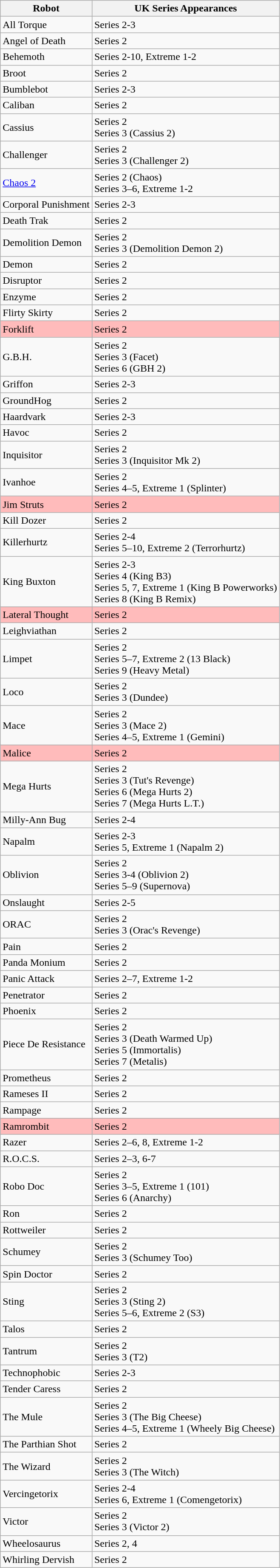<table class="wikitable">
<tr>
<th>Robot</th>
<th>UK Series Appearances</th>
</tr>
<tr>
<td>All Torque</td>
<td>Series 2-3</td>
</tr>
<tr>
<td>Angel of Death</td>
<td>Series 2</td>
</tr>
<tr>
<td>Behemoth</td>
<td>Series 2-10, Extreme 1-2</td>
</tr>
<tr>
<td>Broot</td>
<td>Series 2</td>
</tr>
<tr>
<td>Bumblebot</td>
<td>Series 2-3</td>
</tr>
<tr>
<td>Caliban</td>
<td>Series 2</td>
</tr>
<tr>
<td>Cassius</td>
<td>Series 2<br>Series 3 (Cassius 2)</td>
</tr>
<tr>
<td>Challenger</td>
<td>Series 2<br>Series 3 (Challenger 2)</td>
</tr>
<tr>
<td><a href='#'>Chaos 2</a></td>
<td>Series 2 (Chaos)<br>Series 3–6, Extreme 1-2</td>
</tr>
<tr>
<td>Corporal Punishment</td>
<td>Series 2-3</td>
</tr>
<tr>
<td>Death Trak</td>
<td>Series 2</td>
</tr>
<tr>
<td>Demolition Demon</td>
<td>Series 2<br>Series 3 (Demolition Demon 2)</td>
</tr>
<tr>
<td>Demon</td>
<td>Series 2</td>
</tr>
<tr>
<td>Disruptor</td>
<td>Series 2</td>
</tr>
<tr>
<td>Enzyme</td>
<td>Series 2</td>
</tr>
<tr>
<td>Flirty Skirty</td>
<td>Series 2</td>
</tr>
<tr style="background: #FBB;">
<td>Forklift</td>
<td>Series 2</td>
</tr>
<tr>
<td>G.B.H.</td>
<td>Series 2<br>Series 3 (Facet)<br>Series 6 (GBH 2)</td>
</tr>
<tr>
<td>Griffon</td>
<td>Series 2-3</td>
</tr>
<tr>
<td>GroundHog</td>
<td>Series 2</td>
</tr>
<tr>
<td>Haardvark</td>
<td>Series 2-3</td>
</tr>
<tr>
<td>Havoc</td>
<td>Series 2</td>
</tr>
<tr>
<td>Inquisitor</td>
<td>Series 2<br>Series 3 (Inquisitor Mk 2)</td>
</tr>
<tr>
<td>Ivanhoe</td>
<td>Series 2<br>Series 4–5, Extreme 1 (Splinter)</td>
</tr>
<tr style="background: #FBB;">
<td>Jim Struts</td>
<td>Series 2</td>
</tr>
<tr>
<td>Kill Dozer</td>
<td>Series 2</td>
</tr>
<tr>
<td>Killerhurtz</td>
<td>Series 2-4<br>Series 5–10, Extreme 2 (Terrorhurtz)</td>
</tr>
<tr>
<td>King Buxton</td>
<td>Series 2-3<br>Series 4 (King B3)<br>Series 5, 7, Extreme 1 (King B Powerworks)<br>Series 8 (King B Remix)</td>
</tr>
<tr style="background: #FBB;">
<td>Lateral Thought</td>
<td>Series 2</td>
</tr>
<tr>
<td>Leighviathan</td>
<td>Series 2</td>
</tr>
<tr>
<td>Limpet</td>
<td>Series 2<br>Series 5–7, Extreme 2 (13 Black)<br>Series 9 (Heavy Metal)</td>
</tr>
<tr>
<td>Loco</td>
<td>Series 2<br>Series 3 (Dundee)</td>
</tr>
<tr>
<td>Mace</td>
<td>Series 2<br>Series 3 (Mace 2)<br>Series 4–5, Extreme 1 (Gemini)</td>
</tr>
<tr style="background: #FBB;">
<td>Malice</td>
<td>Series 2</td>
</tr>
<tr>
<td>Mega Hurts</td>
<td>Series 2<br>Series 3 (Tut's Revenge)<br>Series 6 (Mega Hurts 2)<br>Series 7 (Mega Hurts L.T.)</td>
</tr>
<tr>
<td>Milly-Ann Bug</td>
<td>Series 2-4</td>
</tr>
<tr>
<td>Napalm</td>
<td>Series 2-3<br>Series 5, Extreme 1 (Napalm 2)</td>
</tr>
<tr>
<td>Oblivion</td>
<td>Series 2<br>Series 3-4 (Oblivion 2)<br>Series 5–9 (Supernova)</td>
</tr>
<tr>
<td>Onslaught</td>
<td>Series 2-5</td>
</tr>
<tr>
<td>ORAC</td>
<td>Series 2<br>Series 3 (Orac's Revenge)</td>
</tr>
<tr>
<td>Pain</td>
<td>Series 2</td>
</tr>
<tr>
<td>Panda Monium</td>
<td>Series 2</td>
</tr>
<tr>
<td>Panic Attack</td>
<td>Series 2–7, Extreme 1-2</td>
</tr>
<tr>
<td>Penetrator</td>
<td>Series 2</td>
</tr>
<tr>
<td>Phoenix</td>
<td>Series 2</td>
</tr>
<tr>
<td>Piece De Resistance</td>
<td>Series 2<br>Series 3 (Death Warmed Up)<br>Series 5 (Immortalis)<br>Series 7 (Metalis)</td>
</tr>
<tr>
<td>Prometheus</td>
<td>Series 2</td>
</tr>
<tr>
<td>Rameses II</td>
<td>Series 2</td>
</tr>
<tr>
<td>Rampage</td>
<td>Series 2</td>
</tr>
<tr style="background: #FBB;">
<td>Ramrombit</td>
<td>Series 2</td>
</tr>
<tr>
<td>Razer</td>
<td>Series 2–6, 8, Extreme 1-2</td>
</tr>
<tr>
<td>R.O.C.S.</td>
<td>Series 2–3, 6-7</td>
</tr>
<tr>
<td>Robo Doc</td>
<td>Series 2<br>Series 3–5, Extreme 1 (101)<br>Series 6 (Anarchy)</td>
</tr>
<tr>
<td>Ron</td>
<td>Series 2</td>
</tr>
<tr>
<td>Rottweiler</td>
<td>Series 2</td>
</tr>
<tr>
<td>Schumey</td>
<td>Series 2<br>Series 3 (Schumey Too)</td>
</tr>
<tr>
<td>Spin Doctor</td>
<td>Series 2</td>
</tr>
<tr>
<td>Sting</td>
<td>Series 2<br>Series 3 (Sting 2)<br>Series 5–6, Extreme 2 (S3)</td>
</tr>
<tr>
<td>Talos</td>
<td>Series 2</td>
</tr>
<tr>
<td>Tantrum</td>
<td>Series 2<br>Series 3 (T2)</td>
</tr>
<tr>
<td>Technophobic</td>
<td>Series 2-3</td>
</tr>
<tr>
<td>Tender Caress</td>
<td>Series 2</td>
</tr>
<tr>
<td>The Mule</td>
<td>Series 2<br>Series 3 (The Big Cheese)<br>Series 4–5, Extreme 1 (Wheely Big Cheese)</td>
</tr>
<tr>
<td>The Parthian Shot</td>
<td>Series 2</td>
</tr>
<tr>
<td>The Wizard</td>
<td>Series 2<br>Series 3 (The Witch)</td>
</tr>
<tr>
<td>Vercingetorix</td>
<td>Series 2-4<br>Series 6, Extreme 1 (Comengetorix)</td>
</tr>
<tr>
<td>Victor</td>
<td>Series 2<br>Series 3 (Victor 2)</td>
</tr>
<tr>
<td>Wheelosaurus</td>
<td>Series 2, 4</td>
</tr>
<tr>
<td>Whirling Dervish</td>
<td>Series 2</td>
</tr>
</table>
